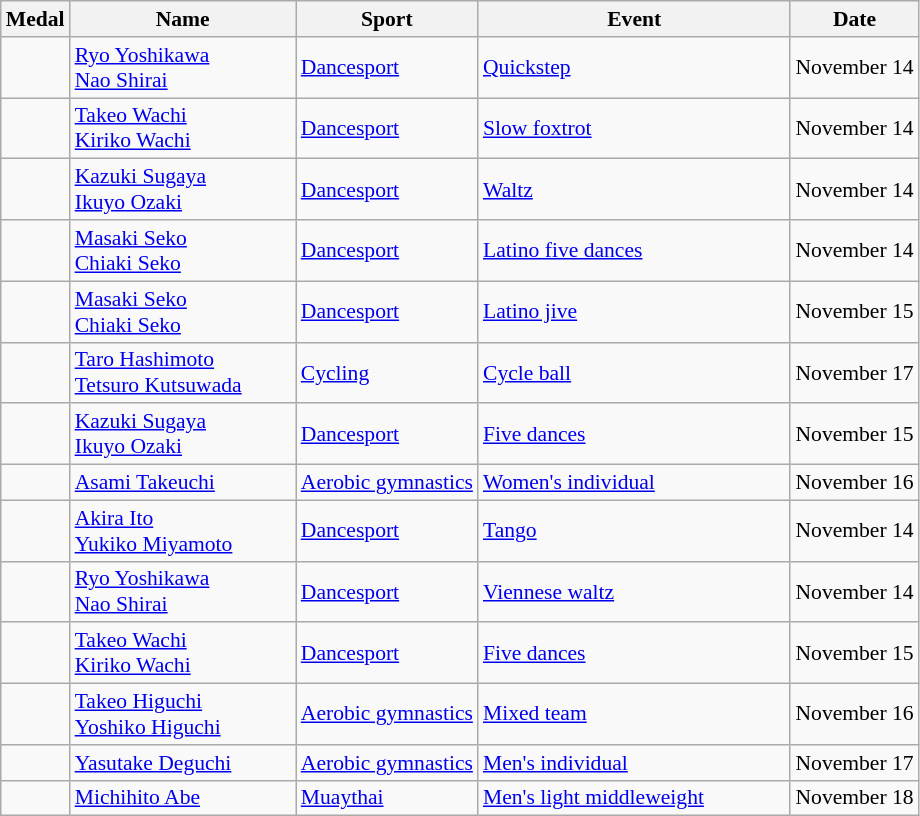<table class="wikitable sortable" style="font-size:90%">
<tr>
<th>Medal</th>
<th style="width:10em">Name</th>
<th>Sport</th>
<th style="width:14em">Event</th>
<th>Date</th>
</tr>
<tr>
<td></td>
<td><a href='#'>Ryo Yoshikawa</a><br><a href='#'>Nao Shirai</a></td>
<td><a href='#'>Dancesport</a></td>
<td><a href='#'>Quickstep</a></td>
<td>November 14</td>
</tr>
<tr>
<td></td>
<td><a href='#'>Takeo Wachi</a><br><a href='#'>Kiriko Wachi</a></td>
<td><a href='#'>Dancesport</a></td>
<td><a href='#'>Slow foxtrot</a></td>
<td>November 14</td>
</tr>
<tr>
<td></td>
<td><a href='#'>Kazuki Sugaya</a><br><a href='#'>Ikuyo Ozaki</a></td>
<td><a href='#'>Dancesport</a></td>
<td><a href='#'>Waltz</a></td>
<td>November 14</td>
</tr>
<tr>
<td></td>
<td><a href='#'>Masaki Seko</a><br><a href='#'>Chiaki Seko</a></td>
<td><a href='#'>Dancesport</a></td>
<td><a href='#'>Latino five dances</a></td>
<td>November 14</td>
</tr>
<tr>
<td></td>
<td><a href='#'>Masaki Seko</a><br><a href='#'>Chiaki Seko</a></td>
<td><a href='#'>Dancesport</a></td>
<td><a href='#'>Latino jive</a></td>
<td>November 15</td>
</tr>
<tr>
<td></td>
<td><a href='#'>Taro Hashimoto</a><br><a href='#'>Tetsuro Kutsuwada</a></td>
<td><a href='#'>Cycling</a></td>
<td><a href='#'>Cycle ball</a></td>
<td>November 17</td>
</tr>
<tr>
<td></td>
<td><a href='#'>Kazuki Sugaya</a><br><a href='#'>Ikuyo Ozaki</a></td>
<td><a href='#'>Dancesport</a></td>
<td><a href='#'>Five dances</a></td>
<td>November 15</td>
</tr>
<tr>
<td></td>
<td><a href='#'>Asami Takeuchi</a></td>
<td><a href='#'>Aerobic gymnastics</a></td>
<td><a href='#'>Women's individual</a></td>
<td>November 16</td>
</tr>
<tr>
<td></td>
<td><a href='#'>Akira Ito</a><br><a href='#'>Yukiko Miyamoto</a></td>
<td><a href='#'>Dancesport</a></td>
<td><a href='#'>Tango</a></td>
<td>November 14</td>
</tr>
<tr>
<td></td>
<td><a href='#'>Ryo Yoshikawa</a><br><a href='#'>Nao Shirai</a></td>
<td><a href='#'>Dancesport</a></td>
<td><a href='#'>Viennese waltz</a></td>
<td>November 14</td>
</tr>
<tr>
<td></td>
<td><a href='#'>Takeo Wachi</a><br><a href='#'>Kiriko Wachi</a></td>
<td><a href='#'>Dancesport</a></td>
<td><a href='#'>Five dances</a></td>
<td>November 15</td>
</tr>
<tr>
<td></td>
<td><a href='#'>Takeo Higuchi</a><br><a href='#'>Yoshiko Higuchi</a></td>
<td><a href='#'>Aerobic gymnastics</a></td>
<td><a href='#'>Mixed team</a></td>
<td>November 16</td>
</tr>
<tr>
<td></td>
<td><a href='#'>Yasutake Deguchi</a></td>
<td><a href='#'>Aerobic gymnastics</a></td>
<td><a href='#'>Men's individual</a></td>
<td>November 17</td>
</tr>
<tr>
<td></td>
<td><a href='#'>Michihito Abe</a></td>
<td><a href='#'>Muaythai</a></td>
<td><a href='#'>Men's light middleweight</a></td>
<td>November 18</td>
</tr>
</table>
